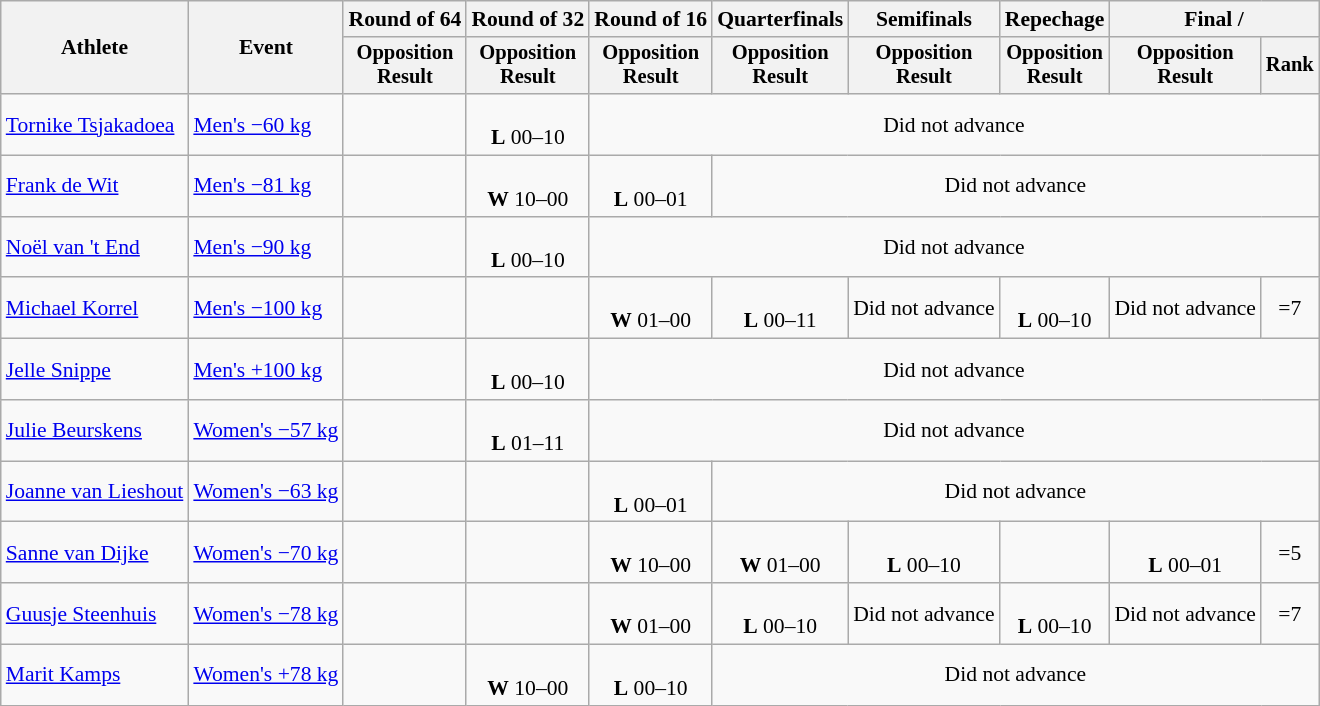<table class=wikitable style=font-size:90%;text-align:center>
<tr>
<th rowspan=2>Athlete</th>
<th rowspan=2>Event</th>
<th>Round of 64</th>
<th>Round of 32</th>
<th>Round of 16</th>
<th>Quarterfinals</th>
<th>Semifinals</th>
<th>Repechage</th>
<th colspan=2>Final / </th>
</tr>
<tr style=font-size:95%>
<th>Opposition<br>Result</th>
<th>Opposition<br>Result</th>
<th>Opposition<br>Result</th>
<th>Opposition<br>Result</th>
<th>Opposition<br>Result</th>
<th>Opposition<br>Result</th>
<th>Opposition<br>Result</th>
<th>Rank</th>
</tr>
<tr align=center>
<td align=left><a href='#'>Tornike Tsjakadoea</a></td>
<td align=left><a href='#'>Men's −60 kg</a></td>
<td></td>
<td><br><strong>L</strong> 00–10</td>
<td colspan=6>Did not advance</td>
</tr>
<tr align=center>
<td align=left><a href='#'>Frank de Wit</a></td>
<td align=left><a href='#'>Men's −81 kg</a></td>
<td></td>
<td><br><strong>W</strong> 10–00</td>
<td><br><strong>L</strong> 00–01</td>
<td colspan=5>Did not advance</td>
</tr>
<tr align=center>
<td align=left><a href='#'>Noël van 't End</a></td>
<td align=left><a href='#'>Men's −90 kg</a></td>
<td></td>
<td><br><strong>L</strong> 00–10</td>
<td colspan=6>Did not advance</td>
</tr>
<tr align=center>
<td align=left><a href='#'>Michael Korrel</a></td>
<td align=left><a href='#'>Men's −100 kg</a></td>
<td></td>
<td></td>
<td><br><strong>W</strong> 01–00</td>
<td><br><strong>L</strong> 00–11</td>
<td>Did not advance</td>
<td><br><strong>L</strong> 00–10</td>
<td>Did not advance</td>
<td>=7</td>
</tr>
<tr align=center>
<td align=left><a href='#'>Jelle Snippe</a></td>
<td align=left><a href='#'>Men's +100 kg</a></td>
<td></td>
<td><br><strong>L</strong> 00–10</td>
<td colspan=6>Did not advance</td>
</tr>
<tr align=center>
<td align=left><a href='#'>Julie Beurskens</a></td>
<td align=left><a href='#'>Women's −57 kg</a></td>
<td></td>
<td><br><strong>L</strong> 01–11</td>
<td colspan=6>Did not advance</td>
</tr>
<tr align=center>
<td align=left><a href='#'>Joanne van Lieshout</a></td>
<td align=left><a href='#'>Women's −63 kg</a></td>
<td></td>
<td></td>
<td><br><strong>L</strong> 00–01</td>
<td colspan=5>Did not advance</td>
</tr>
<tr>
<td align=left><a href='#'>Sanne van Dijke</a></td>
<td align=left><a href='#'>Women's −70 kg</a></td>
<td></td>
<td></td>
<td><br><strong>W</strong> 10–00</td>
<td><br><strong>W</strong> 01–00</td>
<td><br><strong>L</strong> 00–10</td>
<td></td>
<td><br><strong>L</strong> 00–01</td>
<td>=5</td>
</tr>
<tr align=center>
<td align=left><a href='#'>Guusje Steenhuis</a></td>
<td align=left><a href='#'>Women's −78 kg</a></td>
<td></td>
<td></td>
<td><br><strong>W</strong> 01–00</td>
<td><br><strong>L</strong> 00–10</td>
<td>Did not advance</td>
<td><br><strong>L</strong> 00–10</td>
<td>Did not advance</td>
<td>=7</td>
</tr>
<tr align=center>
<td align=left><a href='#'>Marit Kamps</a></td>
<td align=left><a href='#'>Women's +78 kg</a></td>
<td></td>
<td><br><strong>W</strong> 10–00</td>
<td><br><strong>L</strong> 00–10</td>
<td colspan=5>Did not advance</td>
</tr>
</table>
